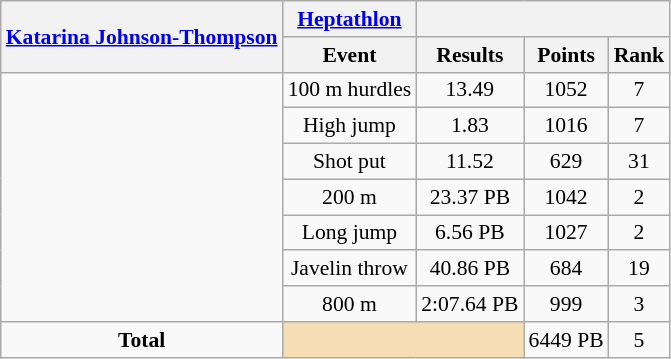<table class=wikitable style="font-size:90%;">
<tr>
<th rowspan="2"><a href='#'>Katarina Johnson-Thompson</a></th>
<th><a href='#'>Heptathlon</a></th>
<th colspan="3"></th>
</tr>
<tr>
<th>Event</th>
<th>Results</th>
<th>Points</th>
<th>Rank</th>
</tr>
<tr style="border-top: single;">
<td rowspan="7"></td>
<td align="center">100 m hurdles</td>
<td align=center>13.49</td>
<td align=center>1052</td>
<td align=center>7</td>
</tr>
<tr>
<td align="center">High jump</td>
<td align=center>1.83</td>
<td align=center>1016</td>
<td align=center>7</td>
</tr>
<tr>
<td align="center">Shot put</td>
<td align=center>11.52</td>
<td align=center>629</td>
<td align=center>31</td>
</tr>
<tr>
<td align="center">200 m</td>
<td align=center>23.37 PB</td>
<td align=center>1042</td>
<td align=center>2</td>
</tr>
<tr>
<td align="center">Long jump</td>
<td align=center>6.56 PB</td>
<td align=center>1027</td>
<td align=center>2</td>
</tr>
<tr>
<td align="center">Javelin throw</td>
<td align=center>40.86 PB</td>
<td align=center>684</td>
<td align=center>19</td>
</tr>
<tr>
<td align="center">800 m</td>
<td align=center>2:07.64 PB</td>
<td align=center>999</td>
<td align=center>3</td>
</tr>
<tr style="border-top: single;">
<td align="center"><strong>Total</strong></td>
<td colspan="2" style="background:wheat;"></td>
<td align=center>6449 PB</td>
<td align=center>5</td>
</tr>
</table>
